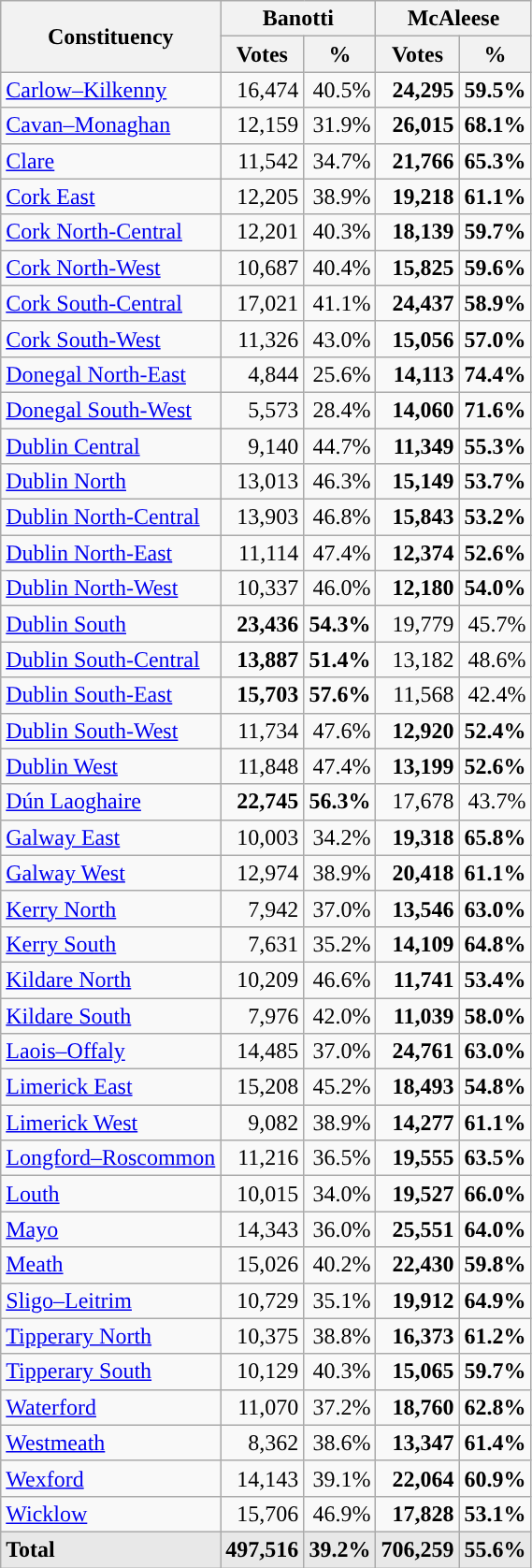<table class="wikitable sortable">
<tr>
<th rowspan=2>Constituency</th>
<th colspan=2>Banotti</th>
<th colspan=2>McAleese</th>
</tr>
<tr>
<th>Votes</th>
<th>%</th>
<th>Votes</th>
<th>%</th>
</tr>
<tr>
<td><a href='#'>Carlow–Kilkenny</a></td>
<td style="text-align: right;">16,474</td>
<td style="text-align: right;">40.5%</td>
<td style="text-align: right;"><strong>24,295</strong></td>
<td style="text-align: right;"><strong>59.5%</strong></td>
</tr>
<tr>
<td><a href='#'>Cavan–Monaghan</a></td>
<td style="text-align: right;">12,159</td>
<td style="text-align: right;">31.9%</td>
<td style="text-align: right;"><strong>26,015</strong></td>
<td style="text-align: right;"><strong>68.1%</strong></td>
</tr>
<tr>
<td><a href='#'>Clare</a></td>
<td style="text-align: right;">11,542</td>
<td style="text-align: right;">34.7%</td>
<td style="text-align: right;"><strong>21,766</strong></td>
<td style="text-align: right;"><strong>65.3%</strong></td>
</tr>
<tr>
<td><a href='#'>Cork East</a></td>
<td style="text-align: right;">12,205</td>
<td style="text-align: right;">38.9%</td>
<td style="text-align: right;"><strong>19,218</strong></td>
<td style="text-align: right;"><strong>61.1%</strong></td>
</tr>
<tr>
<td><a href='#'>Cork North-Central</a></td>
<td style="text-align: right;">12,201</td>
<td style="text-align: right;">40.3%</td>
<td style="text-align: right;"><strong>18,139</strong></td>
<td style="text-align: right;"><strong>59.7%</strong></td>
</tr>
<tr>
<td><a href='#'>Cork North-West</a></td>
<td style="text-align: right;">10,687</td>
<td style="text-align: right;">40.4%</td>
<td style="text-align: right;"><strong>15,825</strong></td>
<td style="text-align: right;"><strong>59.6%</strong></td>
</tr>
<tr>
<td><a href='#'>Cork South-Central</a></td>
<td style="text-align: right;">17,021</td>
<td style="text-align: right;">41.1%</td>
<td style="text-align: right;"><strong>24,437</strong></td>
<td style="text-align: right;"><strong>58.9%</strong></td>
</tr>
<tr>
<td><a href='#'>Cork South-West</a></td>
<td style="text-align: right;">11,326</td>
<td style="text-align: right;">43.0%</td>
<td style="text-align: right;"><strong>15,056</strong></td>
<td style="text-align: right;"><strong>57.0%</strong></td>
</tr>
<tr>
<td><a href='#'>Donegal North-East</a></td>
<td style="text-align: right;">4,844</td>
<td style="text-align: right;">25.6%</td>
<td style="text-align: right;"><strong>14,113</strong></td>
<td style="text-align: right;"><strong>74.4%</strong></td>
</tr>
<tr>
<td><a href='#'>Donegal South-West</a></td>
<td style="text-align: right;">5,573</td>
<td style="text-align: right;">28.4%</td>
<td style="text-align: right;"><strong>14,060</strong></td>
<td style="text-align: right;"><strong>71.6%</strong></td>
</tr>
<tr>
<td><a href='#'>Dublin Central</a></td>
<td style="text-align: right;">9,140</td>
<td style="text-align: right;">44.7%</td>
<td style="text-align: right;"><strong>11,349</strong></td>
<td style="text-align: right;"><strong>55.3%</strong></td>
</tr>
<tr>
<td><a href='#'>Dublin North</a></td>
<td style="text-align: right;">13,013</td>
<td style="text-align: right;">46.3%</td>
<td style="text-align: right;"><strong>15,149</strong></td>
<td style="text-align: right;"><strong>53.7%</strong></td>
</tr>
<tr>
<td><a href='#'>Dublin North-Central</a></td>
<td style="text-align: right;">13,903</td>
<td style="text-align: right;">46.8%</td>
<td style="text-align: right;"><strong>15,843</strong></td>
<td style="text-align: right;"><strong>53.2%</strong></td>
</tr>
<tr>
<td><a href='#'>Dublin North-East</a></td>
<td style="text-align: right;">11,114</td>
<td style="text-align: right;">47.4%</td>
<td style="text-align: right;"><strong>12,374</strong></td>
<td style="text-align: right;"><strong>52.6%</strong></td>
</tr>
<tr>
<td><a href='#'>Dublin North-West</a></td>
<td style="text-align: right;">10,337</td>
<td style="text-align: right;">46.0%</td>
<td style="text-align: right;"><strong>12,180</strong></td>
<td style="text-align: right;"><strong>54.0%</strong></td>
</tr>
<tr>
<td><a href='#'>Dublin South</a></td>
<td style="text-align: right;"><strong>23,436</strong></td>
<td style="text-align: right;"><strong>54.3%</strong></td>
<td style="text-align: right;">19,779</td>
<td style="text-align: right;">45.7%</td>
</tr>
<tr>
<td><a href='#'>Dublin South-Central</a></td>
<td style="text-align: right;"><strong>13,887</strong></td>
<td style="text-align: right;"><strong>51.4%</strong></td>
<td style="text-align: right;">13,182</td>
<td style="text-align: right;">48.6%</td>
</tr>
<tr>
<td><a href='#'>Dublin South-East</a></td>
<td style="text-align: right;"><strong>15,703</strong></td>
<td style="text-align: right;"><strong>57.6%</strong></td>
<td style="text-align: right;">11,568</td>
<td style="text-align: right;">42.4%</td>
</tr>
<tr>
<td><a href='#'>Dublin South-West</a></td>
<td style="text-align: right;">11,734</td>
<td style="text-align: right;">47.6%</td>
<td style="text-align: right;"><strong>12,920</strong></td>
<td style="text-align: right;"><strong>52.4%</strong></td>
</tr>
<tr>
<td><a href='#'>Dublin West</a></td>
<td style="text-align: right;">11,848</td>
<td style="text-align: right;">47.4%</td>
<td style="text-align: right;"><strong>13,199</strong></td>
<td style="text-align: right;"><strong>52.6%</strong></td>
</tr>
<tr>
<td><a href='#'>Dún Laoghaire</a></td>
<td style="text-align: right;"><strong>22,745</strong></td>
<td style="text-align: right;"><strong>56.3%</strong></td>
<td style="text-align: right;">17,678</td>
<td style="text-align: right;">43.7%</td>
</tr>
<tr>
<td><a href='#'>Galway East</a></td>
<td style="text-align: right;">10,003</td>
<td style="text-align: right;">34.2%</td>
<td style="text-align: right;"><strong>19,318</strong></td>
<td style="text-align: right;"><strong>65.8%</strong></td>
</tr>
<tr>
<td><a href='#'>Galway West</a></td>
<td style="text-align: right;">12,974</td>
<td style="text-align: right;">38.9%</td>
<td style="text-align: right;"><strong>20,418</strong></td>
<td style="text-align: right;"><strong>61.1%</strong></td>
</tr>
<tr>
<td><a href='#'>Kerry North</a></td>
<td style="text-align: right;">7,942</td>
<td style="text-align: right;">37.0%</td>
<td style="text-align: right;"><strong>13,546</strong></td>
<td style="text-align: right;"><strong>63.0%</strong></td>
</tr>
<tr>
<td><a href='#'>Kerry South</a></td>
<td style="text-align: right;">7,631</td>
<td style="text-align: right;">35.2%</td>
<td style="text-align: right;"><strong>14,109</strong></td>
<td style="text-align: right;"><strong>64.8%</strong></td>
</tr>
<tr>
<td><a href='#'>Kildare North</a></td>
<td style="text-align: right;">10,209</td>
<td style="text-align: right;">46.6%</td>
<td style="text-align: right;"><strong>11,741</strong></td>
<td style="text-align: right;"><strong>53.4%</strong></td>
</tr>
<tr>
<td><a href='#'>Kildare South</a></td>
<td style="text-align: right;">7,976</td>
<td style="text-align: right;">42.0%</td>
<td style="text-align: right;"><strong>11,039</strong></td>
<td style="text-align: right;"><strong>58.0%</strong></td>
</tr>
<tr>
<td><a href='#'>Laois–Offaly</a></td>
<td style="text-align: right;">14,485</td>
<td style="text-align: right;">37.0%</td>
<td style="text-align: right;"><strong>24,761</strong></td>
<td style="text-align: right;"><strong>63.0%</strong></td>
</tr>
<tr>
<td><a href='#'>Limerick East</a></td>
<td style="text-align: right;">15,208</td>
<td style="text-align: right;">45.2%</td>
<td style="text-align: right;"><strong>18,493</strong></td>
<td style="text-align: right;"><strong>54.8%</strong></td>
</tr>
<tr>
<td><a href='#'>Limerick West</a></td>
<td style="text-align: right;">9,082</td>
<td style="text-align: right;">38.9%</td>
<td style="text-align: right;"><strong>14,277</strong></td>
<td style="text-align: right;"><strong>61.1%</strong></td>
</tr>
<tr>
<td><a href='#'>Longford–Roscommon</a></td>
<td style="text-align: right;">11,216</td>
<td style="text-align: right;">36.5%</td>
<td style="text-align: right;"><strong>19,555</strong></td>
<td style="text-align: right;"><strong>63.5%</strong></td>
</tr>
<tr>
<td><a href='#'>Louth</a></td>
<td style="text-align: right;">10,015</td>
<td style="text-align: right;">34.0%</td>
<td style="text-align: right;"><strong>19,527</strong></td>
<td style="text-align: right;"><strong>66.0%</strong></td>
</tr>
<tr>
<td><a href='#'>Mayo</a></td>
<td style="text-align: right;">14,343</td>
<td style="text-align: right;">36.0%</td>
<td style="text-align: right;"><strong>25,551</strong></td>
<td style="text-align: right;"><strong>64.0%</strong></td>
</tr>
<tr>
<td><a href='#'>Meath</a></td>
<td style="text-align: right;">15,026</td>
<td style="text-align: right;">40.2%</td>
<td style="text-align: right;"><strong>22,430</strong></td>
<td style="text-align: right;"><strong>59.8%</strong></td>
</tr>
<tr>
<td><a href='#'>Sligo–Leitrim</a></td>
<td style="text-align: right;">10,729</td>
<td style="text-align: right;">35.1%</td>
<td style="text-align: right;"><strong>19,912</strong></td>
<td style="text-align: right;"><strong>64.9%</strong></td>
</tr>
<tr>
<td><a href='#'>Tipperary North</a></td>
<td style="text-align: right;">10,375</td>
<td style="text-align: right;">38.8%</td>
<td style="text-align: right;"><strong>16,373</strong></td>
<td style="text-align: right;"><strong>61.2%</strong></td>
</tr>
<tr>
<td><a href='#'>Tipperary South</a></td>
<td style="text-align: right;">10,129</td>
<td style="text-align: right;">40.3%</td>
<td style="text-align: right;"><strong>15,065</strong></td>
<td style="text-align: right;"><strong>59.7%</strong></td>
</tr>
<tr>
<td><a href='#'>Waterford</a></td>
<td style="text-align: right;">11,070</td>
<td style="text-align: right;">37.2%</td>
<td style="text-align: right;"><strong>18,760</strong></td>
<td style="text-align: right;"><strong>62.8%</strong></td>
</tr>
<tr>
<td><a href='#'>Westmeath</a></td>
<td style="text-align: right;">8,362</td>
<td style="text-align: right;">38.6%</td>
<td style="text-align: right;"><strong>13,347</strong></td>
<td style="text-align: right;"><strong>61.4%</strong></td>
</tr>
<tr>
<td><a href='#'>Wexford</a></td>
<td style="text-align: right;">14,143</td>
<td style="text-align: right;">39.1%</td>
<td style="text-align: right;"><strong>22,064</strong></td>
<td style="text-align: right;"><strong>60.9%</strong></td>
</tr>
<tr>
<td><a href='#'>Wicklow</a></td>
<td style="text-align: right;">15,706</td>
<td style="text-align: right;">46.9%</td>
<td style="text-align: right;"><strong>17,828</strong></td>
<td style="text-align: right;"><strong>53.1%</strong></td>
</tr>
<tr class="sortbottom" style="font-weight:bold; background:rgb(232,232,232);">
<td>Total</td>
<td style="text-align: right;">497,516</td>
<td style="text-align: right;">39.2%</td>
<td style="text-align: right;">706,259</td>
<td style="text-align: right;">55.6%</td>
</tr>
</table>
